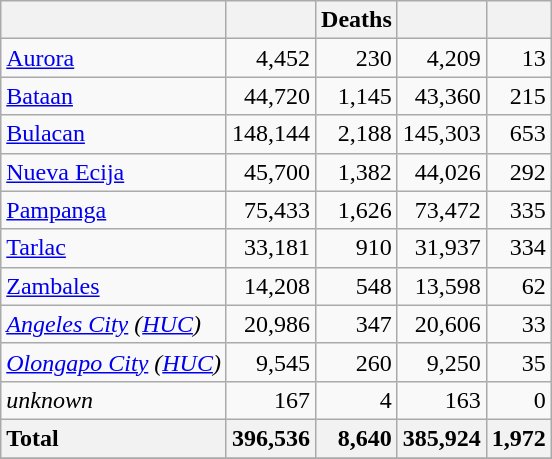<table class="wikitable plainrowheaders floatcenter" style="text-align:left; font-size:100%; width:auto; clear:right; margin:0 0 0.5em 1em;">
<tr>
<th></th>
<th></th>
<th>Deaths</th>
<th></th>
<th></th>
</tr>
<tr>
<td><a href='#'>Aurora</a></td>
<td style="text-align:right;">4,452</td>
<td style="text-align:right;">230</td>
<td style="text-align:right;">4,209</td>
<td style="text-align:right;">13</td>
</tr>
<tr>
<td><a href='#'>Bataan</a></td>
<td style="text-align:right;">44,720</td>
<td style="text-align:right;">1,145</td>
<td style="text-align:right;">43,360</td>
<td style="text-align:right;">215</td>
</tr>
<tr>
<td><a href='#'>Bulacan</a></td>
<td style="text-align:right;">148,144</td>
<td style="text-align:right;">2,188</td>
<td style="text-align:right;">145,303</td>
<td style="text-align:right;">653</td>
</tr>
<tr>
<td><a href='#'>Nueva Ecija</a></td>
<td style="text-align:right;">45,700</td>
<td style="text-align:right;">1,382</td>
<td style="text-align:right;">44,026</td>
<td style="text-align:right;">292</td>
</tr>
<tr>
<td><a href='#'>Pampanga</a></td>
<td style="text-align:right;">75,433</td>
<td style="text-align:right;">1,626</td>
<td style="text-align:right;">73,472</td>
<td style="text-align:right;">335</td>
</tr>
<tr>
<td><a href='#'>Tarlac</a></td>
<td style="text-align:right;">33,181</td>
<td style="text-align:right;">910</td>
<td style="text-align:right;">31,937</td>
<td style="text-align:right;">334</td>
</tr>
<tr>
<td><a href='#'>Zambales</a></td>
<td style="text-align:right;">14,208</td>
<td style="text-align:right;">548</td>
<td style="text-align:right;">13,598</td>
<td style="text-align:right;">62</td>
</tr>
<tr>
<td><em><a href='#'>Angeles City</a> (<a href='#'>HUC</a>)</em></td>
<td style="text-align:right;">20,986</td>
<td style="text-align:right;">347</td>
<td style="text-align:right;">20,606</td>
<td style="text-align:right;">33</td>
</tr>
<tr>
<td><em><a href='#'>Olongapo City</a> (<a href='#'>HUC</a>)</em></td>
<td style="text-align:right;">9,545</td>
<td style="text-align:right;">260</td>
<td style="text-align:right;">9,250</td>
<td style="text-align:right;">35</td>
</tr>
<tr>
<td><em>unknown</em></td>
<td style="text-align:right;">167</td>
<td style="text-align:right;">4</td>
<td style="text-align:right;">163</td>
<td style="text-align:right;">0</td>
</tr>
<tr class="sortbottom">
<th style="text-align:left;">Total</th>
<th style="text-align:right;"> 396,536</th>
<th style="text-align:right;"> 8,640</th>
<th style="text-align:right;"> 385,924</th>
<th style="text-align:right;"> 1,972</th>
</tr>
<tr>
</tr>
</table>
